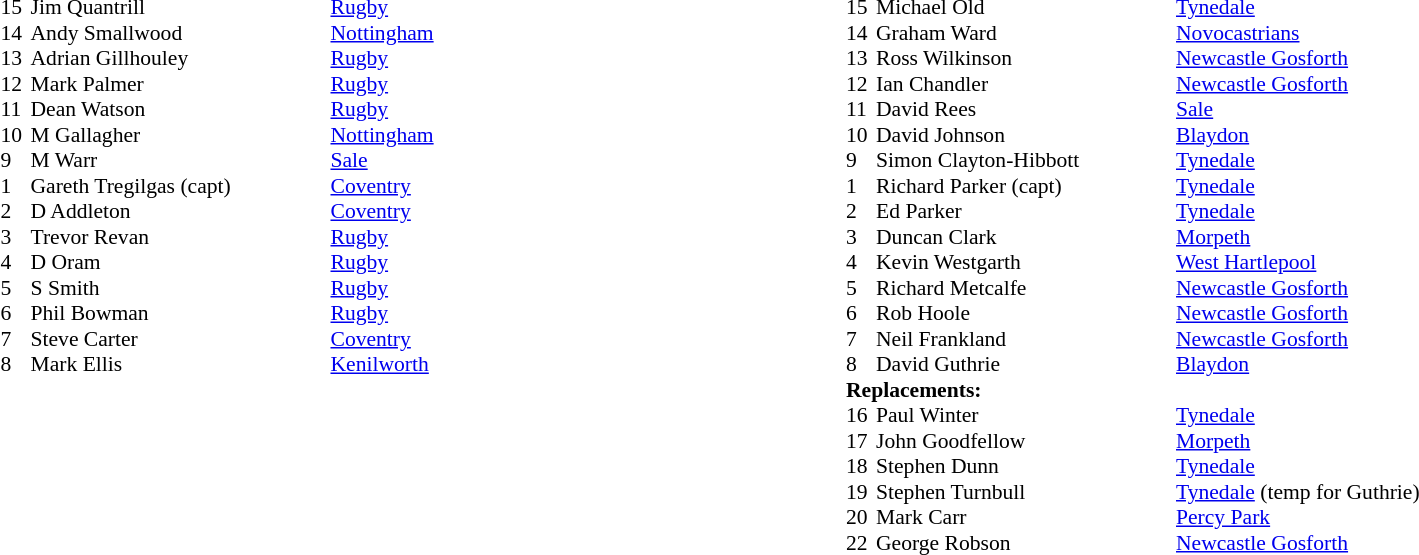<table width="80%">
<tr>
<td valign="top" width="50%"><br><table style="font-size: 90%" cellspacing="0" cellpadding="0">
<tr>
<th width="20"></th>
<th width="200"></th>
</tr>
<tr>
<td>15</td>
<td>Jim Quantrill</td>
<td><a href='#'>Rugby</a></td>
</tr>
<tr>
<td>14</td>
<td>Andy Smallwood</td>
<td><a href='#'>Nottingham</a></td>
</tr>
<tr>
<td>13</td>
<td>Adrian Gillhouley</td>
<td><a href='#'>Rugby</a></td>
</tr>
<tr>
<td>12</td>
<td>Mark Palmer</td>
<td><a href='#'>Rugby</a></td>
</tr>
<tr>
<td>11</td>
<td>Dean Watson</td>
<td><a href='#'>Rugby</a></td>
</tr>
<tr>
<td>10</td>
<td>M Gallagher</td>
<td><a href='#'>Nottingham</a></td>
</tr>
<tr>
<td>9</td>
<td>M Warr</td>
<td><a href='#'>Sale</a></td>
</tr>
<tr>
<td>1</td>
<td>Gareth Tregilgas (capt)</td>
<td><a href='#'>Coventry</a></td>
</tr>
<tr>
<td>2</td>
<td>D Addleton</td>
<td><a href='#'>Coventry</a></td>
</tr>
<tr>
<td>3</td>
<td>Trevor Revan</td>
<td><a href='#'>Rugby</a></td>
</tr>
<tr>
<td>4</td>
<td>D Oram</td>
<td><a href='#'>Rugby</a></td>
</tr>
<tr>
<td>5</td>
<td>S Smith</td>
<td><a href='#'>Rugby</a></td>
</tr>
<tr>
<td>6</td>
<td>Phil Bowman</td>
<td><a href='#'>Rugby</a></td>
</tr>
<tr>
<td>7</td>
<td>Steve Carter</td>
<td><a href='#'>Coventry</a></td>
</tr>
<tr>
<td>8</td>
<td>Mark Ellis</td>
<td><a href='#'>Kenilworth</a></td>
</tr>
<tr>
</tr>
</table>
</td>
<td valign="top" width="50%"><br><table style="font-size: 90%" cellspacing="0" cellpadding="0" align="center">
<tr>
<th width="20"></th>
<th width="200"></th>
</tr>
<tr>
<td>15</td>
<td>Michael Old</td>
<td><a href='#'>Tynedale</a></td>
</tr>
<tr>
<td>14</td>
<td>Graham Ward</td>
<td><a href='#'>Novocastrians</a></td>
</tr>
<tr>
<td>13</td>
<td>Ross Wilkinson</td>
<td><a href='#'>Newcastle Gosforth</a></td>
</tr>
<tr>
<td>12</td>
<td>Ian Chandler</td>
<td><a href='#'>Newcastle Gosforth</a></td>
</tr>
<tr>
<td>11</td>
<td>David Rees</td>
<td><a href='#'>Sale</a></td>
</tr>
<tr>
<td>10</td>
<td>David Johnson</td>
<td><a href='#'>Blaydon</a></td>
</tr>
<tr>
<td>9</td>
<td>Simon Clayton-Hibbott</td>
<td><a href='#'>Tynedale</a></td>
</tr>
<tr>
<td>1</td>
<td>Richard Parker (capt)</td>
<td><a href='#'>Tynedale</a></td>
</tr>
<tr>
<td>2</td>
<td>Ed Parker</td>
<td><a href='#'>Tynedale</a></td>
</tr>
<tr>
<td>3</td>
<td>Duncan Clark</td>
<td><a href='#'>Morpeth</a></td>
</tr>
<tr>
<td>4</td>
<td>Kevin Westgarth</td>
<td><a href='#'>West Hartlepool</a></td>
</tr>
<tr>
<td>5</td>
<td>Richard Metcalfe</td>
<td><a href='#'>Newcastle Gosforth</a></td>
</tr>
<tr>
<td>6</td>
<td>Rob Hoole</td>
<td><a href='#'>Newcastle Gosforth</a></td>
</tr>
<tr>
<td>7</td>
<td>Neil Frankland</td>
<td><a href='#'>Newcastle Gosforth</a></td>
</tr>
<tr>
<td>8</td>
<td>David Guthrie</td>
<td><a href='#'>Blaydon</a></td>
</tr>
<tr>
<td colspan=3><strong>Replacements:</strong></td>
</tr>
<tr>
<td>16</td>
<td>Paul Winter</td>
<td><a href='#'>Tynedale</a></td>
</tr>
<tr>
<td>17</td>
<td>John Goodfellow</td>
<td><a href='#'>Morpeth</a></td>
</tr>
<tr>
<td>18</td>
<td>Stephen Dunn</td>
<td><a href='#'>Tynedale</a></td>
</tr>
<tr>
<td>19</td>
<td>Stephen Turnbull</td>
<td><a href='#'>Tynedale</a> (temp for Guthrie)</td>
</tr>
<tr>
<td>20</td>
<td>Mark Carr</td>
<td><a href='#'>Percy Park</a></td>
</tr>
<tr>
<td>22</td>
<td>George Robson</td>
<td><a href='#'>Newcastle Gosforth</a></td>
</tr>
</table>
</td>
</tr>
</table>
